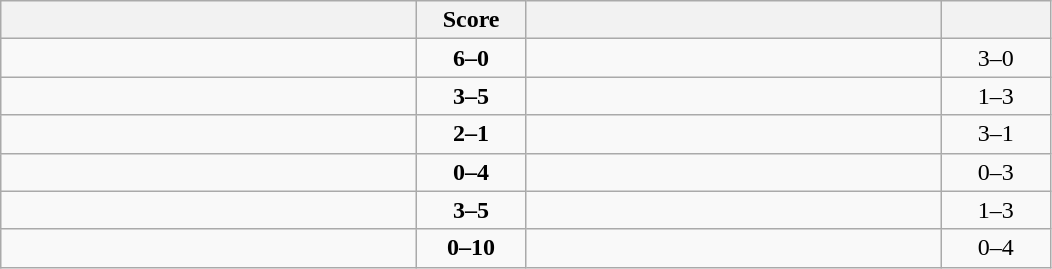<table class="wikitable" style="text-align: center; ">
<tr>
<th align="right" width="270"></th>
<th width="65">Score</th>
<th align="left" width="270"></th>
<th width="65"></th>
</tr>
<tr>
<td align="left"><strong></strong></td>
<td><strong>6–0</strong></td>
<td align="left"></td>
<td>3–0 <strong></strong></td>
</tr>
<tr>
<td align="left"></td>
<td><strong>3–5</strong></td>
<td align="left"><strong></strong></td>
<td>1–3 <strong></strong></td>
</tr>
<tr>
<td align="left"><strong></strong></td>
<td><strong>2–1</strong></td>
<td align="left"></td>
<td>3–1 <strong></strong></td>
</tr>
<tr>
<td align="left"></td>
<td><strong>0–4</strong></td>
<td align="left"><strong></strong></td>
<td>0–3 <strong></strong></td>
</tr>
<tr>
<td align="left"></td>
<td><strong>3–5</strong></td>
<td align="left"><strong></strong></td>
<td>1–3 <strong></strong></td>
</tr>
<tr>
<td align="left"></td>
<td><strong>0–10</strong></td>
<td align="left"><strong></strong></td>
<td>0–4 <strong></strong></td>
</tr>
</table>
